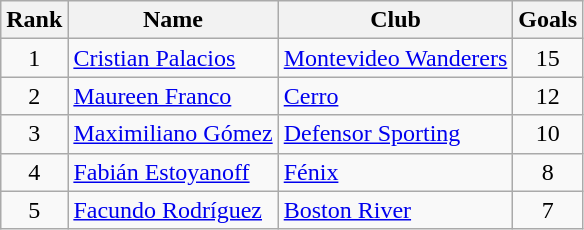<table class="wikitable" border="1">
<tr>
<th>Rank</th>
<th>Name</th>
<th>Club</th>
<th>Goals</th>
</tr>
<tr>
<td align=center>1</td>
<td> <a href='#'>Cristian Palacios</a></td>
<td><a href='#'>Montevideo Wanderers</a></td>
<td align=center>15</td>
</tr>
<tr>
<td align=center>2</td>
<td> <a href='#'>Maureen Franco</a></td>
<td><a href='#'>Cerro</a></td>
<td align=center>12</td>
</tr>
<tr>
<td align=center>3</td>
<td> <a href='#'>Maximiliano Gómez</a></td>
<td><a href='#'>Defensor Sporting</a></td>
<td align=center>10</td>
</tr>
<tr>
<td align=center>4</td>
<td> <a href='#'>Fabián Estoyanoff</a></td>
<td><a href='#'>Fénix</a></td>
<td align=center>8</td>
</tr>
<tr>
<td align=center>5</td>
<td> <a href='#'>Facundo Rodríguez</a></td>
<td><a href='#'>Boston River</a></td>
<td align=center>7</td>
</tr>
</table>
